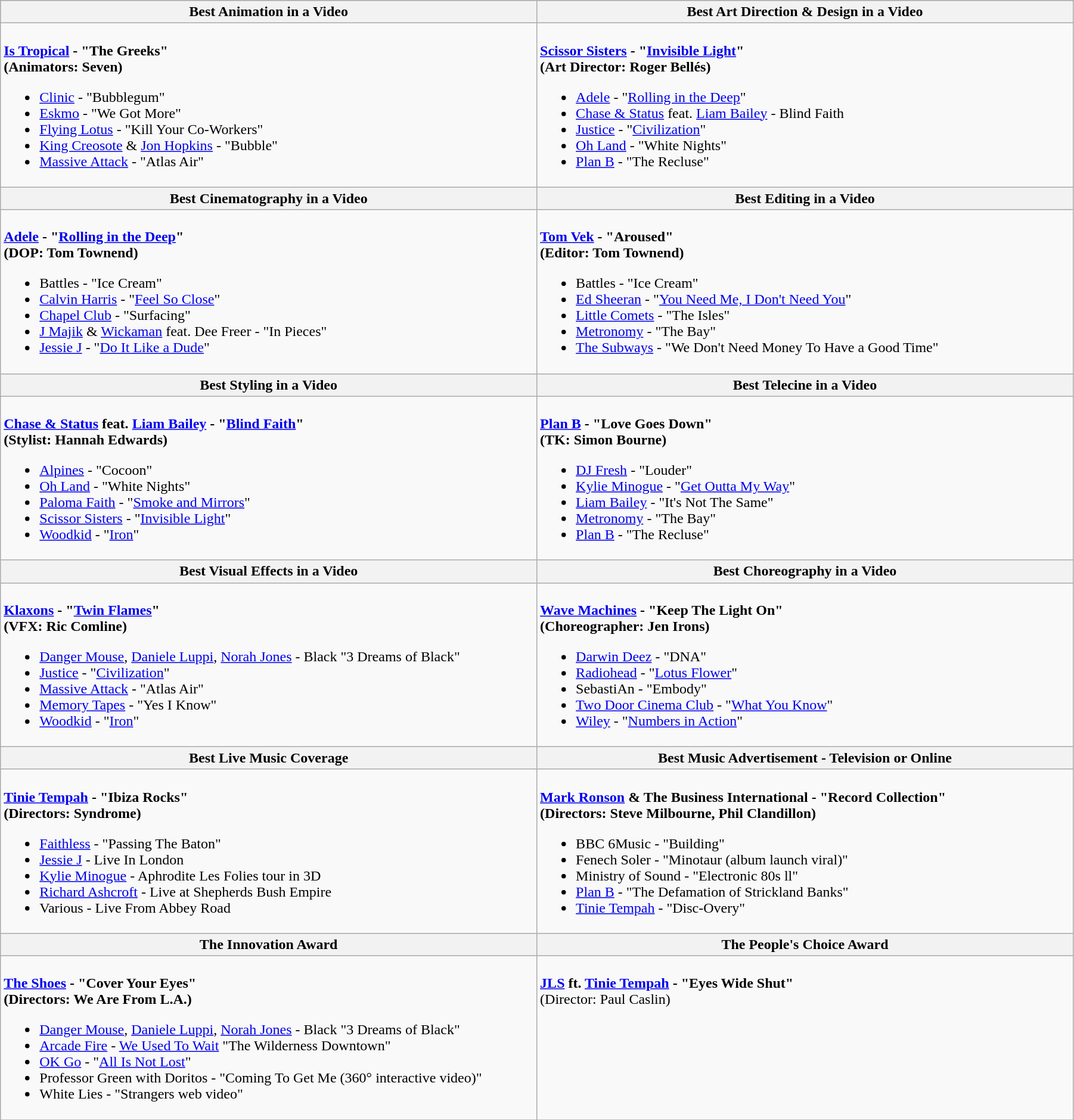<table class="wikitable" style="width:95%">
<tr bgcolor="#bebebe">
<th width="50%">Best Animation in a Video</th>
<th width="50%">Best Art Direction & Design in a Video</th>
</tr>
<tr>
<td valign="top"><br><strong><a href='#'>Is Tropical</a> - "The Greeks"</strong> <br> <strong>(Animators: Seven)</strong><ul><li><a href='#'>Clinic</a> - "Bubblegum"</li><li><a href='#'>Eskmo</a> - "We Got More"</li><li><a href='#'>Flying Lotus</a> - "Kill Your Co-Workers"</li><li><a href='#'>King Creosote</a> & <a href='#'>Jon Hopkins</a> - "Bubble"</li><li><a href='#'>Massive Attack</a> - "Atlas Air"</li></ul></td>
<td valign="top"><br><strong><a href='#'>Scissor Sisters</a> - "<a href='#'>Invisible Light</a>"</strong> <br> <strong>(Art Director: Roger Bellés)</strong><ul><li><a href='#'>Adele</a> - "<a href='#'>Rolling in the Deep</a>"</li><li><a href='#'>Chase & Status</a> feat. <a href='#'>Liam Bailey</a> - Blind Faith</li><li><a href='#'>Justice</a> - "<a href='#'>Civilization</a>"</li><li><a href='#'>Oh Land</a> - "White Nights"</li><li><a href='#'>Plan B</a> - "The Recluse"</li></ul></td>
</tr>
<tr>
<th width="50%">Best Cinematography in a Video</th>
<th width="50%">Best Editing in a Video</th>
</tr>
<tr>
<td valign="top"><br><strong><a href='#'>Adele</a> - "<a href='#'>Rolling in the Deep</a>"</strong> <br> <strong>(DOP: Tom Townend)</strong><ul><li>Battles - "Ice Cream"</li><li><a href='#'>Calvin Harris</a> - "<a href='#'>Feel So Close</a>"</li><li><a href='#'>Chapel Club</a> - "Surfacing"</li><li><a href='#'>J Majik</a> & <a href='#'>Wickaman</a> feat. Dee Freer - "In Pieces"</li><li><a href='#'>Jessie J</a> - "<a href='#'>Do It Like a Dude</a>"</li></ul></td>
<td valign="top"><br><strong><a href='#'>Tom Vek</a> - "Aroused"</strong> <br> <strong>(Editor: Tom Townend)</strong><ul><li>Battles - "Ice Cream"</li><li><a href='#'>Ed Sheeran</a> - "<a href='#'>You Need Me, I Don't Need You</a>"</li><li><a href='#'>Little Comets</a> - "The Isles"</li><li><a href='#'>Metronomy</a> - "The Bay"</li><li><a href='#'>The Subways</a> - "We Don't Need Money To Have a Good Time"</li></ul></td>
</tr>
<tr>
<th width="50%">Best Styling in a Video</th>
<th width="50%">Best Telecine in a Video</th>
</tr>
<tr>
<td valign="top"><br><strong><a href='#'>Chase & Status</a> feat. <a href='#'>Liam Bailey</a> - "<a href='#'>Blind Faith</a>"</strong> <br> <strong>(Stylist: Hannah Edwards)</strong><ul><li><a href='#'>Alpines</a> - "Cocoon"</li><li><a href='#'>Oh Land</a> - "White Nights"</li><li><a href='#'>Paloma Faith</a> - "<a href='#'>Smoke and Mirrors</a>"</li><li><a href='#'>Scissor Sisters</a> - "<a href='#'>Invisible Light</a>"</li><li><a href='#'>Woodkid</a> - "<a href='#'>Iron</a>"</li></ul></td>
<td valign="top"><br><strong><a href='#'>Plan B</a> - "Love Goes Down"</strong> <br> <strong>(TK: Simon Bourne)</strong><ul><li><a href='#'>DJ Fresh</a> - "Louder"</li><li><a href='#'>Kylie Minogue</a> - "<a href='#'>Get Outta My Way</a>"</li><li><a href='#'>Liam Bailey</a> - "It's Not The Same"</li><li><a href='#'>Metronomy</a> - "The Bay"</li><li><a href='#'>Plan B</a> - "The Recluse"</li></ul></td>
</tr>
<tr>
<th width="50%">Best Visual Effects in a Video</th>
<th width="50%">Best Choreography in a Video</th>
</tr>
<tr>
<td valign="top"><br><strong> <a href='#'>Klaxons</a> - "<a href='#'>Twin Flames</a>"</strong> <br> <strong>(VFX: Ric Comline)</strong><ul><li><a href='#'>Danger Mouse</a>, <a href='#'>Daniele Luppi</a>, <a href='#'>Norah Jones</a> - Black "3 Dreams of Black"</li><li><a href='#'>Justice</a> - "<a href='#'>Civilization</a>"</li><li><a href='#'>Massive Attack</a> - "Atlas Air"</li><li><a href='#'>Memory Tapes</a> - "Yes I Know"</li><li><a href='#'>Woodkid</a> - "<a href='#'>Iron</a>"</li></ul></td>
<td valign="top"><br><strong><a href='#'>Wave Machines</a> - "Keep The Light On"</strong> <br> <strong>(Choreographer: Jen Irons)</strong><ul><li><a href='#'>Darwin Deez</a> - "DNA"</li><li><a href='#'>Radiohead</a> - "<a href='#'>Lotus Flower</a>"</li><li>SebastiAn - "Embody"</li><li><a href='#'>Two Door Cinema Club</a> - "<a href='#'>What You Know</a>"</li><li><a href='#'>Wiley</a> - "<a href='#'>Numbers in Action</a>"</li></ul></td>
</tr>
<tr>
<th width="50%">Best Live Music Coverage</th>
<th width="50%">Best Music Advertisement - Television or Online</th>
</tr>
<tr>
<td valign="top"><br><strong><a href='#'>Tinie Tempah</a> - "Ibiza Rocks"</strong> <br> <strong>(Directors: Syndrome)</strong><ul><li><a href='#'>Faithless</a> - "Passing The Baton"</li><li><a href='#'>Jessie J</a> - Live In London</li><li><a href='#'>Kylie Minogue</a> - Aphrodite Les Folies tour in 3D</li><li><a href='#'>Richard Ashcroft</a> - Live at Shepherds Bush Empire</li><li>Various - Live From Abbey Road</li></ul></td>
<td valign="top"><br><strong><a href='#'>Mark Ronson</a> & The Business International - "Record Collection"</strong> <br> <strong>(Directors: Steve Milbourne, Phil Clandillon)</strong><ul><li>BBC 6Music - "Building"</li><li>Fenech Soler - "Minotaur (album launch viral)"</li><li>Ministry of Sound - "Electronic 80s ll"</li><li><a href='#'>Plan B</a> - "The Defamation of Strickland Banks"</li><li><a href='#'>Tinie Tempah</a> - "Disc-Overy"</li></ul></td>
</tr>
<tr>
<th width="50%">The Innovation Award</th>
<th width="50%">The People's Choice Award</th>
</tr>
<tr>
<td valign="top"><br><strong><a href='#'>The Shoes</a> - "Cover Your Eyes"</strong> <br> <strong>(Directors: We Are From L.A.)</strong><ul><li><a href='#'>Danger Mouse</a>, <a href='#'>Daniele Luppi</a>, <a href='#'>Norah Jones</a> - Black "3 Dreams of Black"</li><li><a href='#'>Arcade Fire</a> - <a href='#'>We Used To Wait</a> "The Wilderness Downtown"</li><li><a href='#'>OK Go</a> - "<a href='#'>All Is Not Lost</a>"</li><li>Professor Green with Doritos - "Coming To Get Me (360° interactive video)"</li><li>White Lies - "Strangers web video"</li></ul></td>
<td valign="top"><br><strong><a href='#'>JLS</a> ft. <a href='#'>Tinie Tempah</a> - "Eyes Wide Shut"</strong> <br>(Director: Paul Caslin)</td>
</tr>
<tr>
</tr>
</table>
